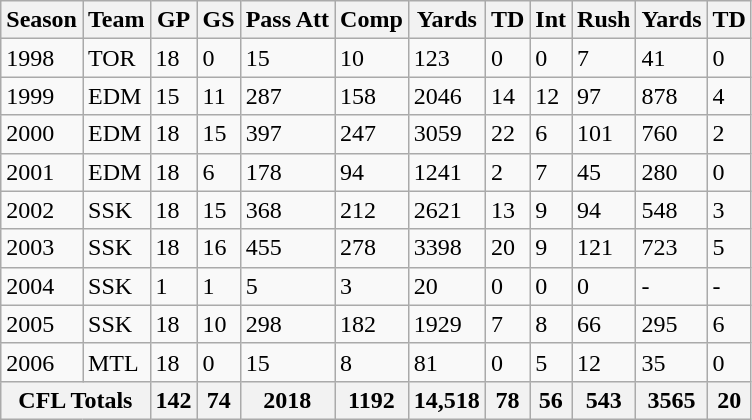<table class="wikitable">
<tr>
<th>Season</th>
<th>Team</th>
<th>GP</th>
<th>GS</th>
<th>Pass Att</th>
<th>Comp</th>
<th>Yards</th>
<th>TD</th>
<th>Int</th>
<th>Rush</th>
<th>Yards</th>
<th>TD</th>
</tr>
<tr>
<td>1998</td>
<td>TOR</td>
<td>18</td>
<td>0</td>
<td>15</td>
<td>10</td>
<td>123</td>
<td>0</td>
<td>0</td>
<td>7</td>
<td>41</td>
<td>0</td>
</tr>
<tr>
<td>1999</td>
<td>EDM</td>
<td>15</td>
<td>11</td>
<td>287</td>
<td>158</td>
<td>2046</td>
<td>14</td>
<td>12</td>
<td>97</td>
<td>878</td>
<td>4</td>
</tr>
<tr>
<td>2000</td>
<td>EDM</td>
<td>18</td>
<td>15</td>
<td>397</td>
<td>247</td>
<td>3059</td>
<td>22</td>
<td>6</td>
<td>101</td>
<td>760</td>
<td>2</td>
</tr>
<tr>
<td>2001</td>
<td>EDM</td>
<td>18</td>
<td>6</td>
<td>178</td>
<td>94</td>
<td>1241</td>
<td>2</td>
<td>7</td>
<td>45</td>
<td>280</td>
<td>0</td>
</tr>
<tr>
<td>2002</td>
<td>SSK</td>
<td>18</td>
<td>15</td>
<td>368</td>
<td>212</td>
<td>2621</td>
<td>13</td>
<td>9</td>
<td>94</td>
<td>548</td>
<td>3</td>
</tr>
<tr>
<td>2003</td>
<td>SSK</td>
<td>18</td>
<td>16</td>
<td>455</td>
<td>278</td>
<td>3398</td>
<td>20</td>
<td>9</td>
<td>121</td>
<td>723</td>
<td>5</td>
</tr>
<tr>
<td>2004</td>
<td>SSK</td>
<td>1</td>
<td>1</td>
<td>5</td>
<td>3</td>
<td>20</td>
<td>0</td>
<td>0</td>
<td>0</td>
<td>-</td>
<td>-</td>
</tr>
<tr>
<td>2005</td>
<td>SSK</td>
<td>18</td>
<td>10</td>
<td>298</td>
<td>182</td>
<td>1929</td>
<td>7</td>
<td>8</td>
<td>66</td>
<td>295</td>
<td>6</td>
</tr>
<tr>
<td>2006</td>
<td>MTL</td>
<td>18</td>
<td>0</td>
<td>15</td>
<td>8</td>
<td>81</td>
<td>0</td>
<td>5</td>
<td>12</td>
<td>35</td>
<td>0</td>
</tr>
<tr>
<th colspan="2">CFL Totals</th>
<th>142</th>
<th>74</th>
<th>2018</th>
<th>1192</th>
<th>14,518</th>
<th>78</th>
<th>56</th>
<th>543</th>
<th>3565</th>
<th>20</th>
</tr>
</table>
